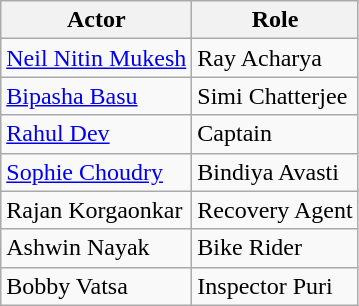<table class="wikitable">
<tr>
<th>Actor</th>
<th>Role</th>
</tr>
<tr>
<td><a href='#'>Neil Nitin Mukesh</a></td>
<td>Ray Acharya</td>
</tr>
<tr>
<td><a href='#'>Bipasha Basu</a></td>
<td>Simi Chatterjee</td>
</tr>
<tr>
<td><a href='#'>Rahul Dev</a></td>
<td>Captain</td>
</tr>
<tr>
<td><a href='#'>Sophie Choudry</a></td>
<td>Bindiya Avasti</td>
</tr>
<tr>
<td>Rajan Korgaonkar</td>
<td>Recovery Agent</td>
</tr>
<tr>
<td>Ashwin Nayak</td>
<td>Bike Rider</td>
</tr>
<tr>
<td>Bobby Vatsa</td>
<td>Inspector Puri</td>
</tr>
</table>
